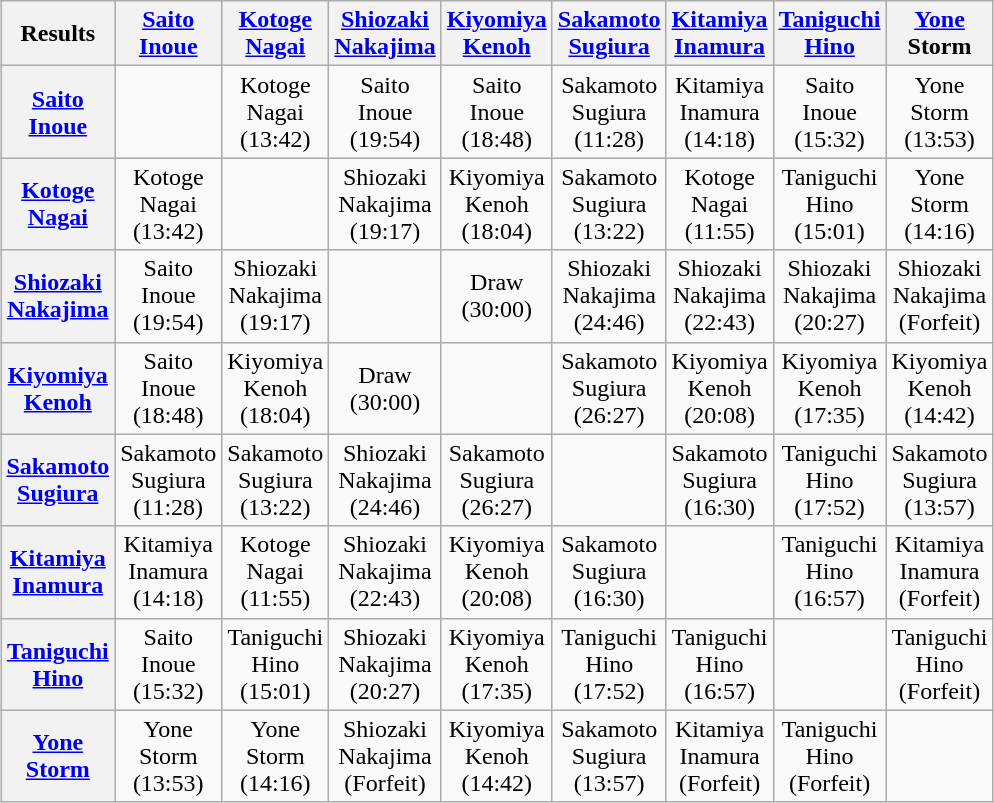<table class="wikitable" style="margin: 1em auto 1em auto;text-align:center">
<tr>
<th>Results</th>
<th><a href='#'>Saito</a><br><a href='#'>Inoue</a></th>
<th><a href='#'>Kotoge</a><br><a href='#'>Nagai</a></th>
<th><a href='#'>Shiozaki</a><br><a href='#'>Nakajima</a></th>
<th><a href='#'>Kiyomiya</a><br><a href='#'>Kenoh</a></th>
<th><a href='#'>Sakamoto</a><br><a href='#'>Sugiura</a></th>
<th><a href='#'>Kitamiya</a><br><a href='#'>Inamura</a></th>
<th><a href='#'>Taniguchi</a><br><a href='#'>Hino</a></th>
<th><a href='#'>Yone</a><br>Storm</th>
</tr>
<tr>
<th><a href='#'>Saito</a><br><a href='#'>Inoue</a></th>
<td></td>
<td>Kotoge<br>Nagai<br>(13:42)</td>
<td>Saito<br>Inoue<br>(19:54)</td>
<td>Saito<br>Inoue<br>(18:48)</td>
<td>Sakamoto<br>Sugiura<br>(11:28)</td>
<td>Kitamiya<br>Inamura<br>(14:18)</td>
<td>Saito<br>Inoue<br>(15:32)</td>
<td>Yone<br>Storm<br>(13:53)</td>
</tr>
<tr>
<th><a href='#'>Kotoge</a><br><a href='#'>Nagai</a></th>
<td>Kotoge<br>Nagai<br>(13:42)</td>
<td></td>
<td>Shiozaki<br>Nakajima<br>(19:17)</td>
<td>Kiyomiya<br>Kenoh<br>(18:04)</td>
<td>Sakamoto<br>Sugiura<br>(13:22)</td>
<td>Kotoge<br>Nagai<br>(11:55)</td>
<td>Taniguchi<br>Hino<br>(15:01)</td>
<td>Yone<br>Storm<br>(14:16)</td>
</tr>
<tr>
<th><a href='#'>Shiozaki</a><br><a href='#'>Nakajima</a></th>
<td>Saito<br>Inoue<br>(19:54)</td>
<td>Shiozaki<br>Nakajima<br>(19:17)</td>
<td></td>
<td>Draw<br>(30:00)</td>
<td>Shiozaki<br>Nakajima<br>(24:46)</td>
<td>Shiozaki<br>Nakajima<br>(22:43)</td>
<td>Shiozaki<br>Nakajima<br>(20:27)</td>
<td>Shiozaki<br>Nakajima<br>(Forfeit)</td>
</tr>
<tr>
<th><a href='#'>Kiyomiya</a><br><a href='#'>Kenoh</a></th>
<td>Saito<br>Inoue<br>(18:48)</td>
<td>Kiyomiya<br>Kenoh<br>(18:04)</td>
<td>Draw<br>(30:00)</td>
<td></td>
<td>Sakamoto<br>Sugiura<br>(26:27)</td>
<td>Kiyomiya<br>Kenoh<br>(20:08)</td>
<td>Kiyomiya<br>Kenoh<br>(17:35)</td>
<td>Kiyomiya<br>Kenoh<br>(14:42)</td>
</tr>
<tr>
<th><a href='#'>Sakamoto</a><br><a href='#'>Sugiura</a></th>
<td>Sakamoto<br>Sugiura<br>(11:28)</td>
<td>Sakamoto<br>Sugiura<br>(13:22)</td>
<td>Shiozaki<br>Nakajima<br>(24:46)</td>
<td>Sakamoto<br>Sugiura<br>(26:27)</td>
<td></td>
<td>Sakamoto<br>Sugiura<br>(16:30)</td>
<td>Taniguchi<br>Hino<br>(17:52)</td>
<td>Sakamoto<br>Sugiura<br>(13:57)</td>
</tr>
<tr>
<th><a href='#'>Kitamiya</a><br><a href='#'>Inamura</a></th>
<td>Kitamiya<br>Inamura<br>(14:18)</td>
<td>Kotoge<br>Nagai<br>(11:55)</td>
<td>Shiozaki<br>Nakajima<br>(22:43)</td>
<td>Kiyomiya<br>Kenoh<br>(20:08)</td>
<td>Sakamoto<br>Sugiura<br>(16:30)</td>
<td></td>
<td>Taniguchi<br>Hino<br>(16:57)</td>
<td>Kitamiya<br>Inamura<br>(Forfeit)</td>
</tr>
<tr>
<th><a href='#'>Taniguchi</a><br><a href='#'>Hino</a></th>
<td>Saito<br>Inoue<br>(15:32)</td>
<td>Taniguchi<br>Hino<br>(15:01)</td>
<td>Shiozaki<br>Nakajima<br>(20:27)</td>
<td>Kiyomiya<br>Kenoh<br>(17:35)</td>
<td>Taniguchi<br>Hino<br>(17:52)</td>
<td>Taniguchi<br>Hino<br>(16:57)</td>
<td></td>
<td>Taniguchi<br>Hino<br>(Forfeit)</td>
</tr>
<tr>
<th><a href='#'>Yone</a><br><a href='#'>Storm</a></th>
<td>Yone<br>Storm<br>(13:53)</td>
<td>Yone<br>Storm<br>(14:16)</td>
<td>Shiozaki<br>Nakajima<br>(Forfeit)</td>
<td>Kiyomiya<br>Kenoh<br>(14:42)</td>
<td>Sakamoto<br>Sugiura<br>(13:57)</td>
<td>Kitamiya<br>Inamura<br>(Forfeit)</td>
<td>Taniguchi<br>Hino<br>(Forfeit)</td>
<td></td>
</tr>
</table>
